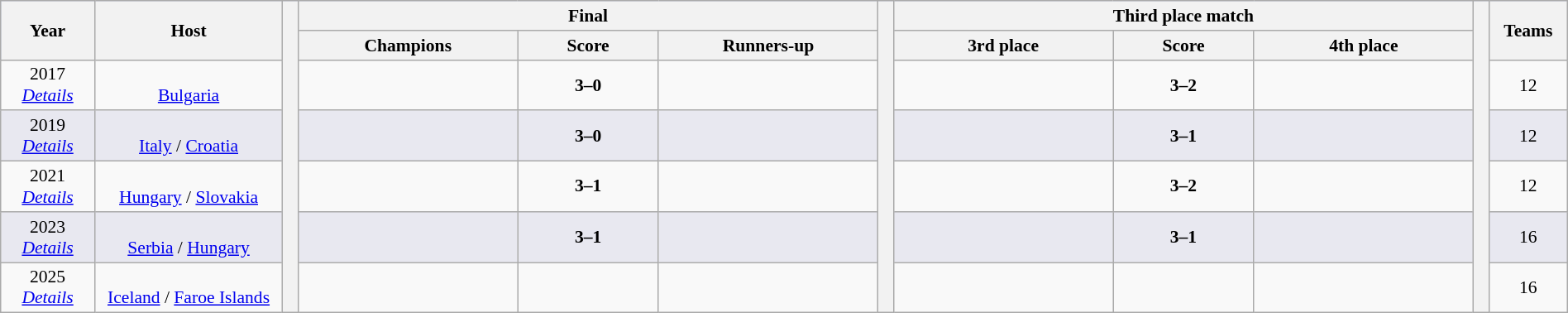<table class="wikitable" style="font-size:90%; width: 100%; text-align: center;">
<tr bgcolor=#c1d8ff>
<th rowspan=2 width=6%>Year</th>
<th rowspan=2 width=12%>Host</th>
<th width=1% rowspan=7 bgcolor=ffffff></th>
<th colspan=3>Final</th>
<th width=1% rowspan=7 bgcolor=ffffff></th>
<th colspan=3>Third place match</th>
<th width=1% rowspan=7 bgcolor=#ffffff></th>
<th rowspan=2 width=5%>Teams</th>
</tr>
<tr bgcolor=#efefef>
<th width=14%>Champions</th>
<th width=9%>Score</th>
<th width=14%>Runners-up</th>
<th width=14%>3rd place</th>
<th width=9%>Score</th>
<th width=14%>4th place</th>
</tr>
<tr>
<td>2017<br><em><a href='#'>Details</a></em></td>
<td><br><a href='#'>Bulgaria</a></td>
<td><strong></strong></td>
<td><strong>3–0</strong></td>
<td></td>
<td></td>
<td><strong>3–2</strong></td>
<td></td>
<td>12</td>
</tr>
<tr bgcolor=#E8E8F0>
<td>2019<br><em><a href='#'>Details</a></em></td>
<td> <br><a href='#'>Italy</a> / <a href='#'>Croatia</a></td>
<td><strong></strong></td>
<td><strong>3–0</strong></td>
<td></td>
<td></td>
<td><strong>3–1</strong></td>
<td></td>
<td>12</td>
</tr>
<tr>
<td>2021<br><em><a href='#'>Details</a></em></td>
<td> <br><a href='#'>Hungary</a> / <a href='#'>Slovakia</a></td>
<td><strong></strong></td>
<td><strong>3–1</strong></td>
<td></td>
<td></td>
<td><strong>3–2</strong></td>
<td></td>
<td>12</td>
</tr>
<tr bgcolor=#E8E8F0>
<td>2023<br><em><a href='#'>Details</a></em></td>
<td> <br><a href='#'>Serbia</a> / <a href='#'>Hungary</a></td>
<td><strong></strong></td>
<td><strong>3–1</strong></td>
<td></td>
<td></td>
<td><strong>3–1</strong></td>
<td></td>
<td>16</td>
</tr>
<tr>
<td>2025<br><em><a href='#'>Details</a></em></td>
<td> <br><a href='#'>Iceland</a> / <a href='#'>Faroe Islands</a></td>
<td></td>
<td></td>
<td></td>
<td></td>
<td></td>
<td></td>
<td>16</td>
</tr>
</table>
